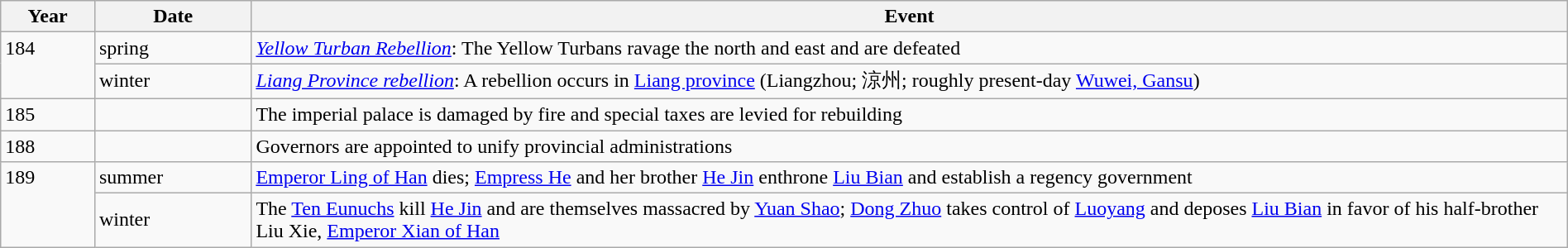<table class="wikitable" style="width:100%;">
<tr>
<th style="width:6%">Year</th>
<th style="width:10%">Date</th>
<th>Event</th>
</tr>
<tr>
<td rowspan="2" style="vertical-align:top;">184</td>
<td>spring</td>
<td><em><a href='#'>Yellow Turban Rebellion</a></em>: The Yellow Turbans ravage the north and east and are defeated</td>
</tr>
<tr>
<td>winter</td>
<td><em><a href='#'>Liang Province rebellion</a></em>: A rebellion occurs in <a href='#'>Liang province</a> (Liangzhou; 涼州; roughly present-day <a href='#'>Wuwei, Gansu</a>)</td>
</tr>
<tr>
<td>185</td>
<td></td>
<td>The imperial palace is damaged by fire and special taxes are levied for rebuilding</td>
</tr>
<tr>
<td>188</td>
<td></td>
<td>Governors are appointed to unify provincial administrations</td>
</tr>
<tr>
<td rowspan="2" style="vertical-align:top;">189</td>
<td>summer</td>
<td><a href='#'>Emperor Ling of Han</a> dies; <a href='#'>Empress He</a> and her brother <a href='#'>He Jin</a> enthrone <a href='#'>Liu Bian</a> and establish a regency government</td>
</tr>
<tr>
<td>winter</td>
<td>The <a href='#'>Ten Eunuchs</a> kill <a href='#'>He Jin</a> and are themselves massacred by <a href='#'>Yuan Shao</a>; <a href='#'>Dong Zhuo</a> takes control of <a href='#'>Luoyang</a> and deposes <a href='#'>Liu Bian</a> in favor of his half-brother Liu Xie, <a href='#'>Emperor Xian of Han</a></td>
</tr>
</table>
